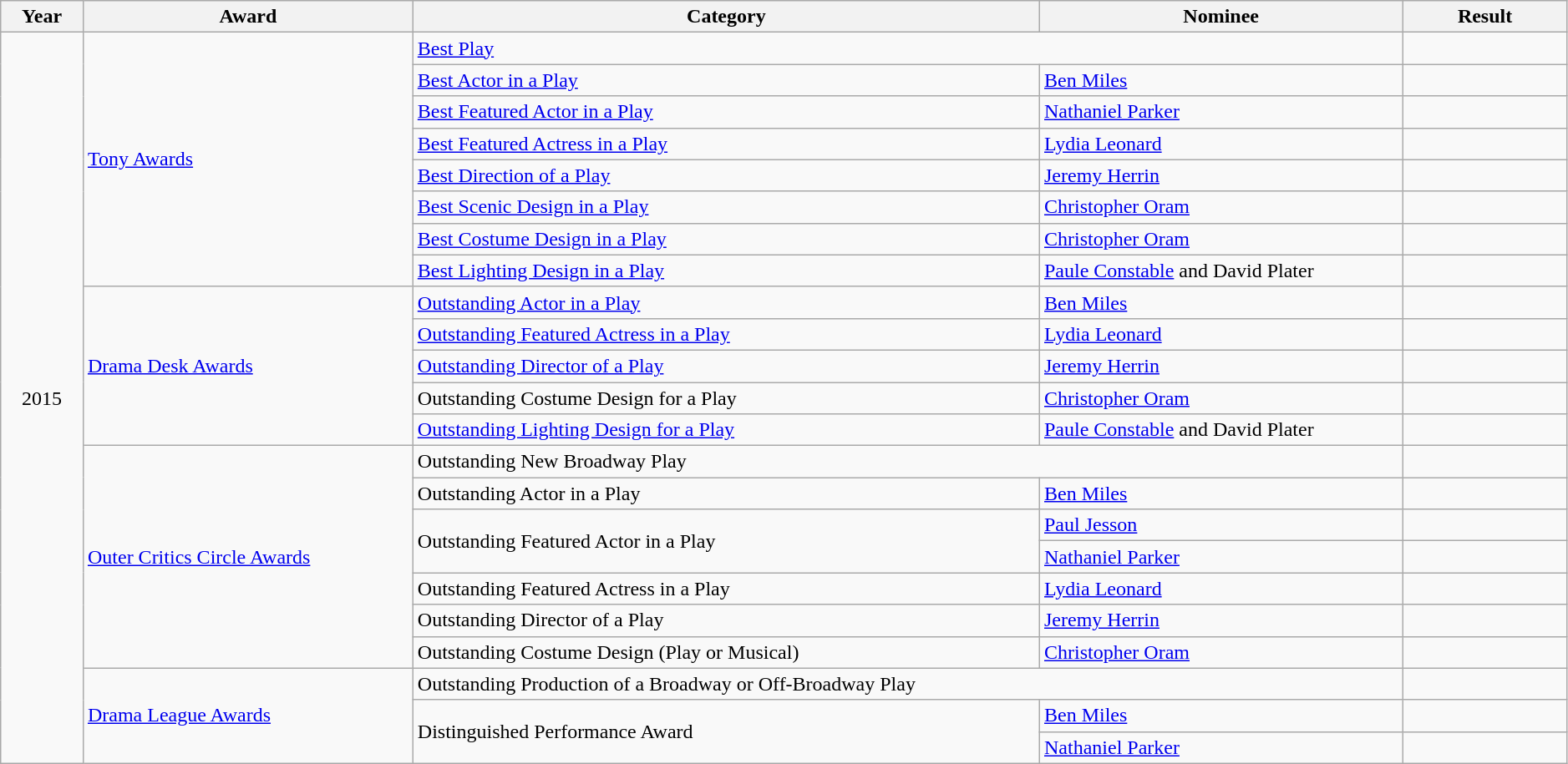<table class="wikitable sortable" style="width: 99%;">
<tr>
<th scope="col" style="width:5%;">Year</th>
<th scope="col" style="width:20%;">Award</th>
<th scope="col" style="width:38%;">Category</th>
<th scope="col" style="width:22%;">Nominee</th>
<th scope="col" style="width:10%;">Result</th>
</tr>
<tr>
<td rowspan="23" style="text-align:center;">2015</td>
<td rowspan="8"><a href='#'>Tony Awards</a></td>
<td colspan="2"><a href='#'>Best Play</a></td>
<td></td>
</tr>
<tr>
<td><a href='#'>Best Actor in a Play</a></td>
<td><a href='#'>Ben Miles</a></td>
<td></td>
</tr>
<tr>
<td><a href='#'>Best Featured Actor in a Play</a></td>
<td><a href='#'>Nathaniel Parker</a></td>
<td></td>
</tr>
<tr>
<td><a href='#'>Best Featured Actress in a Play</a></td>
<td><a href='#'>Lydia Leonard</a></td>
<td></td>
</tr>
<tr>
<td><a href='#'>Best Direction of a Play</a></td>
<td><a href='#'>Jeremy Herrin</a></td>
<td></td>
</tr>
<tr>
<td><a href='#'>Best Scenic Design in a Play</a></td>
<td><a href='#'>Christopher Oram</a></td>
<td></td>
</tr>
<tr>
<td><a href='#'>Best Costume Design in a Play</a></td>
<td><a href='#'>Christopher Oram</a></td>
<td></td>
</tr>
<tr>
<td><a href='#'>Best Lighting Design in a Play</a></td>
<td><a href='#'>Paule Constable</a> and David Plater</td>
<td></td>
</tr>
<tr>
<td rowspan="5"><a href='#'>Drama Desk Awards</a></td>
<td><a href='#'>Outstanding Actor in a Play</a></td>
<td><a href='#'>Ben Miles</a></td>
<td></td>
</tr>
<tr>
<td><a href='#'>Outstanding Featured Actress in a Play</a></td>
<td><a href='#'>Lydia Leonard</a></td>
<td></td>
</tr>
<tr>
<td><a href='#'>Outstanding Director of a Play</a></td>
<td><a href='#'>Jeremy Herrin</a></td>
<td></td>
</tr>
<tr>
<td>Outstanding Costume Design for a Play</td>
<td><a href='#'>Christopher Oram</a></td>
<td></td>
</tr>
<tr>
<td><a href='#'>Outstanding Lighting Design for a Play</a></td>
<td><a href='#'>Paule Constable</a> and David Plater</td>
<td></td>
</tr>
<tr>
<td rowspan="7"><a href='#'>Outer Critics Circle Awards</a></td>
<td colspan="2">Outstanding New Broadway Play</td>
<td></td>
</tr>
<tr>
<td>Outstanding Actor in a Play</td>
<td><a href='#'>Ben Miles</a></td>
<td></td>
</tr>
<tr>
<td rowspan="2">Outstanding Featured Actor in a Play</td>
<td><a href='#'>Paul Jesson</a></td>
<td></td>
</tr>
<tr>
<td><a href='#'>Nathaniel Parker</a></td>
<td></td>
</tr>
<tr>
<td>Outstanding Featured Actress in a Play</td>
<td><a href='#'>Lydia Leonard</a></td>
<td></td>
</tr>
<tr>
<td>Outstanding Director of a Play</td>
<td><a href='#'>Jeremy Herrin</a></td>
<td></td>
</tr>
<tr>
<td>Outstanding Costume Design (Play or Musical)</td>
<td><a href='#'>Christopher Oram</a></td>
<td></td>
</tr>
<tr>
<td rowspan="3"><a href='#'>Drama League Awards</a></td>
<td colspan="2">Outstanding Production of a Broadway or Off-Broadway Play</td>
<td></td>
</tr>
<tr>
<td rowspan="2">Distinguished Performance Award</td>
<td><a href='#'>Ben Miles</a></td>
<td></td>
</tr>
<tr>
<td><a href='#'>Nathaniel Parker</a></td>
<td></td>
</tr>
</table>
